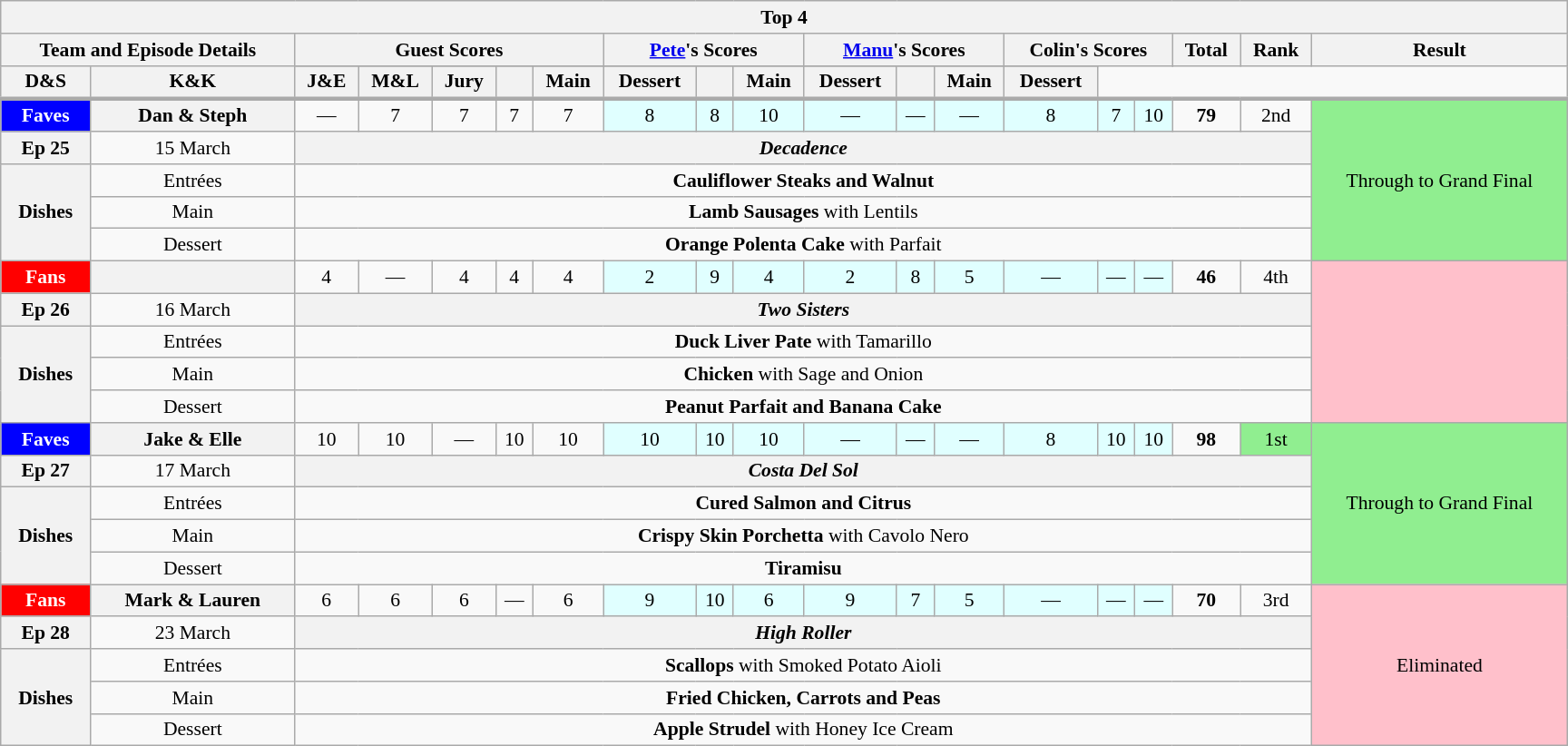<table class="wikitable plainrowheaders" style="margin:1em auto; text-align:center; font-size:90%; width:80em;">
<tr>
<th colspan="20" >Top 4</th>
</tr>
<tr>
<th scope="col" rowspan="2" colspan="2">Team and Episode Details</th>
<th scope="col" colspan="5">Guest Scores</th>
<th scope="col" colspan="3"><a href='#'>Pete</a>'s Scores</th>
<th scope="col" colspan="3"><a href='#'>Manu</a>'s Scores</th>
<th scope="col" colspan="3">Colin's Scores</th>
<th scope="col" rowspan="2">Total<br><small></small></th>
<th scope="col" rowspan="2">Rank</th>
<th scope="col" rowspan="2">Result</th>
</tr>
<tr>
</tr>
<tr>
<th>D&S</th>
<th>K&K</th>
<th>J&E</th>
<th>M&L</th>
<th>Jury</th>
<th scope="col"></th>
<th scope="col">Main</th>
<th scope="col">Dessert</th>
<th scope="col"></th>
<th scope="col">Main</th>
<th scope="col">Dessert</th>
<th scope="col"></th>
<th scope="col">Main</th>
<th scope="col">Dessert</th>
</tr>
<tr style="border-top:3px solid #aaa;">
</tr>
<tr>
<th style="text-align:center; background:blue; color:white;"><strong>Faves</strong></th>
<th style="text-align:centre">Dan & Steph</th>
<td>—</td>
<td>7</td>
<td>7</td>
<td>7</td>
<td>7</td>
<td bgcolor="#e0ffff">8</td>
<td bgcolor="#e0ffff">8</td>
<td bgcolor="#e0ffff">10</td>
<td bgcolor="#e0ffff">—</td>
<td bgcolor="#e0ffff">—</td>
<td bgcolor="#e0ffff">—</td>
<td bgcolor="#e0ffff">8</td>
<td bgcolor="#e0ffff">7</td>
<td bgcolor="#e0ffff">10</td>
<td><strong>79</strong></td>
<td>2nd</td>
<td rowspan="5" bgcolor=lightgreen>Through to Grand Final</td>
</tr>
<tr>
<th>Ep 25</th>
<td>15 March</td>
<th colspan="16"><em>Decadence</em></th>
</tr>
<tr>
<th rowspan="3">Dishes</th>
<td rowspan=1>Entrées</td>
<td colspan="16"><strong>Cauliflower Steaks and Walnut</strong></td>
</tr>
<tr>
<td>Main</td>
<td colspan="16"><strong>Lamb Sausages</strong> with Lentils</td>
</tr>
<tr>
<td rowspan=1>Dessert</td>
<td colspan="16"><strong>Orange Polenta Cake</strong> with Parfait</td>
</tr>
<tr>
<th style="text-align:center; background:red; color:white;"><strong>Fans</strong></th>
<th style="text-align:centre"></th>
<td>4</td>
<td>—</td>
<td>4</td>
<td>4</td>
<td>4</td>
<td bgcolor="#e0ffff">2</td>
<td bgcolor="#e0ffff">9</td>
<td bgcolor="#e0ffff">4</td>
<td bgcolor="#e0ffff">2</td>
<td bgcolor="#e0ffff">8</td>
<td bgcolor="#e0ffff">5</td>
<td bgcolor="#e0ffff">—</td>
<td bgcolor="#e0ffff">—</td>
<td bgcolor="#e0ffff">—</td>
<td><strong>46</strong></td>
<td>4th</td>
<td rowspan="5" bgcolor=pink></td>
</tr>
<tr>
<th>Ep 26</th>
<td>16 March</td>
<th colspan="16"><em>Two Sisters</em></th>
</tr>
<tr>
<th rowspan="3">Dishes</th>
<td rowspan=1>Entrées</td>
<td colspan="16"><strong>Duck Liver Pate</strong> with Tamarillo</td>
</tr>
<tr>
<td>Main</td>
<td colspan="16"><strong>Chicken</strong> with Sage and Onion</td>
</tr>
<tr>
<td rowspan=1>Dessert</td>
<td colspan="16"><strong>Peanut Parfait and Banana Cake</strong></td>
</tr>
<tr>
<th style="text-align:center; background:blue; color:white;"><strong>Faves</strong></th>
<th style="text-align:centre">Jake & Elle</th>
<td>10</td>
<td>10</td>
<td>—</td>
<td>10</td>
<td>10</td>
<td bgcolor="#e0ffff">10</td>
<td bgcolor="#e0ffff">10</td>
<td bgcolor="#e0ffff">10</td>
<td bgcolor="#e0ffff">—</td>
<td bgcolor="#e0ffff">—</td>
<td bgcolor="#e0ffff">—</td>
<td bgcolor="#e0ffff">8</td>
<td bgcolor="#e0ffff">10</td>
<td bgcolor="#e0ffff">10</td>
<td><strong>98</strong></td>
<td bgcolor=lightgreen>1st</td>
<td rowspan="5" bgcolor=lightgreen>Through to Grand Final</td>
</tr>
<tr>
<th>Ep 27</th>
<td>17 March</td>
<th colspan="16"><em>Costa Del Sol</em></th>
</tr>
<tr>
<th rowspan="3">Dishes</th>
<td rowspan=1>Entrées</td>
<td colspan="16"><strong>Cured Salmon and Citrus</strong></td>
</tr>
<tr>
<td>Main</td>
<td colspan="16"><strong>Crispy Skin Porchetta</strong> with Cavolo Nero</td>
</tr>
<tr>
<td rowspan=1>Dessert</td>
<td colspan="16"><strong>Tiramisu</strong></td>
</tr>
<tr>
<th style="text-align:center; background:red; color:white;"><strong>Fans</strong></th>
<th style="text-align:centre">Mark & Lauren</th>
<td>6</td>
<td>6</td>
<td>6</td>
<td>—</td>
<td>6</td>
<td bgcolor="#e0ffff">9</td>
<td bgcolor="#e0ffff">10</td>
<td bgcolor="#e0ffff">6</td>
<td bgcolor="#e0ffff">9</td>
<td bgcolor="#e0ffff">7</td>
<td bgcolor="#e0ffff">5</td>
<td bgcolor="#e0ffff">—</td>
<td bgcolor="#e0ffff">—</td>
<td bgcolor="#e0ffff">—</td>
<td><strong>70</strong></td>
<td>3rd</td>
<td rowspan="5" bgcolor=pink>Eliminated</td>
</tr>
<tr>
<th>Ep 28</th>
<td>23 March</td>
<th colspan="16"><em>High Roller</em></th>
</tr>
<tr>
<th rowspan="3">Dishes</th>
<td rowspan=1>Entrées</td>
<td colspan="16"><strong>Scallops</strong> with Smoked Potato Aioli</td>
</tr>
<tr>
<td>Main</td>
<td colspan="16"><strong>Fried Chicken, Carrots and Peas</strong></td>
</tr>
<tr>
<td rowspan=1>Dessert</td>
<td colspan="16"><strong>Apple Strudel</strong> with Honey Ice Cream</td>
</tr>
</table>
